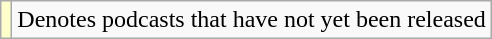<table class="wikitable">
<tr>
<td style="background:#ffc;"></td>
<td>Denotes podcasts that have not yet been released</td>
</tr>
</table>
